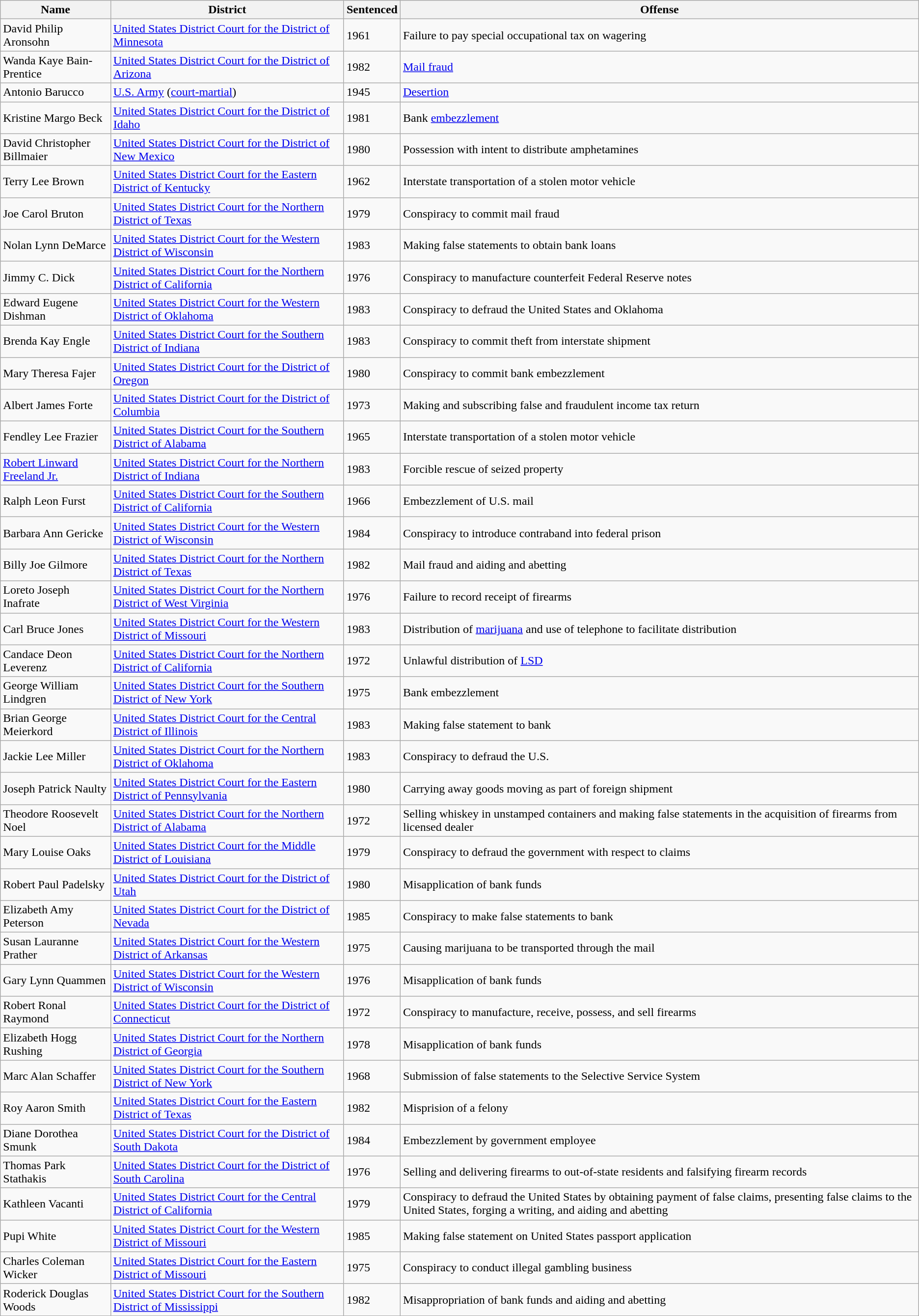<table class="wikitable sortable">
<tr>
<th>Name </th>
<th>District</th>
<th>Sentenced</th>
<th>Offense</th>
</tr>
<tr>
<td>David Philip Aronsohn</td>
<td><a href='#'>United States District Court for the District of Minnesota</a></td>
<td>1961</td>
<td>Failure to pay special occupational tax on wagering</td>
</tr>
<tr>
<td>Wanda Kaye Bain-Prentice</td>
<td><a href='#'>United States District Court for the District of Arizona</a></td>
<td>1982</td>
<td><a href='#'>Mail fraud</a></td>
</tr>
<tr>
<td>Antonio Barucco</td>
<td><a href='#'>U.S. Army</a> (<a href='#'>court-martial</a>)</td>
<td>1945</td>
<td><a href='#'>Desertion</a></td>
</tr>
<tr>
<td>Kristine Margo Beck</td>
<td><a href='#'>United States District Court for the District of Idaho</a></td>
<td>1981</td>
<td>Bank <a href='#'>embezzlement</a></td>
</tr>
<tr>
<td>David Christopher Billmaier</td>
<td><a href='#'>United States District Court for the District of New Mexico</a></td>
<td>1980</td>
<td>Possession with intent to distribute amphetamines</td>
</tr>
<tr>
<td>Terry Lee Brown</td>
<td><a href='#'>United States District Court for the Eastern District of Kentucky</a></td>
<td>1962</td>
<td>Interstate transportation of a stolen motor vehicle</td>
</tr>
<tr>
<td>Joe Carol Bruton</td>
<td><a href='#'>United States District Court for the Northern District of Texas</a></td>
<td>1979</td>
<td>Conspiracy to commit mail fraud</td>
</tr>
<tr>
<td>Nolan Lynn DeMarce</td>
<td><a href='#'>United States District Court for the Western District of Wisconsin</a></td>
<td>1983</td>
<td>Making false statements to obtain bank loans</td>
</tr>
<tr>
<td>Jimmy C. Dick</td>
<td><a href='#'>United States District Court for the Northern District of California</a></td>
<td>1976</td>
<td>Conspiracy to manufacture counterfeit Federal Reserve notes</td>
</tr>
<tr>
<td>Edward Eugene Dishman</td>
<td><a href='#'>United States District Court for the Western District of Oklahoma</a></td>
<td>1983</td>
<td>Conspiracy to defraud the United States and Oklahoma</td>
</tr>
<tr>
<td>Brenda Kay Engle</td>
<td><a href='#'>United States District Court for the Southern District of Indiana</a></td>
<td>1983</td>
<td>Conspiracy to commit theft from interstate shipment</td>
</tr>
<tr>
<td>Mary Theresa Fajer</td>
<td><a href='#'>United States District Court for the District of Oregon</a></td>
<td>1980</td>
<td>Conspiracy to commit bank embezzlement</td>
</tr>
<tr>
<td>Albert James Forte</td>
<td><a href='#'>United States District Court for the District of Columbia</a></td>
<td>1973</td>
<td>Making and subscribing false and fraudulent income tax return</td>
</tr>
<tr>
<td>Fendley Lee Frazier</td>
<td><a href='#'>United States District Court for the Southern District of Alabama</a></td>
<td>1965</td>
<td>Interstate transportation of a stolen motor vehicle</td>
</tr>
<tr>
<td><a href='#'>Robert Linward Freeland Jr.</a></td>
<td><a href='#'>United States District Court for the Northern District of Indiana</a></td>
<td>1983</td>
<td>Forcible rescue of seized property</td>
</tr>
<tr>
<td>Ralph Leon Furst</td>
<td><a href='#'>United States District Court for the Southern District of California</a></td>
<td>1966</td>
<td>Embezzlement of U.S. mail</td>
</tr>
<tr>
<td>Barbara Ann Gericke</td>
<td><a href='#'>United States District Court for the Western District of Wisconsin</a></td>
<td>1984</td>
<td>Conspiracy to introduce contraband into federal prison</td>
</tr>
<tr>
<td>Billy Joe Gilmore</td>
<td><a href='#'>United States District Court for the Northern District of Texas</a></td>
<td>1982</td>
<td>Mail fraud and aiding and abetting</td>
</tr>
<tr>
<td>Loreto Joseph Inafrate</td>
<td><a href='#'>United States District Court for the Northern District of West Virginia</a></td>
<td>1976</td>
<td>Failure to record receipt of firearms</td>
</tr>
<tr>
<td>Carl Bruce Jones</td>
<td><a href='#'>United States District Court for the Western District of Missouri</a></td>
<td>1983</td>
<td>Distribution of <a href='#'>marijuana</a> and use of telephone to facilitate distribution</td>
</tr>
<tr>
<td>Candace Deon Leverenz</td>
<td><a href='#'>United States District Court for the Northern District of California</a></td>
<td>1972</td>
<td>Unlawful distribution of <a href='#'>LSD</a></td>
</tr>
<tr>
<td>George William Lindgren</td>
<td><a href='#'>United States District Court for the Southern District of New York</a></td>
<td>1975</td>
<td>Bank embezzlement</td>
</tr>
<tr>
<td>Brian George Meierkord</td>
<td><a href='#'>United States District Court for the Central District of Illinois</a></td>
<td>1983</td>
<td>Making false statement to bank</td>
</tr>
<tr>
<td>Jackie Lee Miller</td>
<td><a href='#'>United States District Court for the Northern District of Oklahoma</a></td>
<td>1983</td>
<td>Conspiracy to defraud the U.S.</td>
</tr>
<tr>
<td>Joseph Patrick Naulty</td>
<td><a href='#'>United States District Court for the Eastern District of Pennsylvania</a></td>
<td>1980</td>
<td>Carrying away goods moving as part of foreign shipment</td>
</tr>
<tr>
<td>Theodore Roosevelt Noel</td>
<td><a href='#'>United States District Court for the Northern District of Alabama</a></td>
<td>1972</td>
<td>Selling whiskey in unstamped containers and making false statements in the acquisition of firearms from licensed dealer</td>
</tr>
<tr>
<td>Mary Louise Oaks</td>
<td><a href='#'>United States District Court for the Middle District of Louisiana</a></td>
<td>1979</td>
<td>Conspiracy to defraud the government with respect to claims</td>
</tr>
<tr>
<td>Robert Paul Padelsky</td>
<td><a href='#'>United States District Court for the District of Utah</a></td>
<td>1980</td>
<td>Misapplication of bank funds</td>
</tr>
<tr>
<td>Elizabeth Amy Peterson</td>
<td><a href='#'>United States District Court for the District of Nevada</a></td>
<td>1985</td>
<td>Conspiracy to make false statements to bank</td>
</tr>
<tr>
<td>Susan Lauranne Prather</td>
<td><a href='#'>United States District Court for the Western District of Arkansas</a></td>
<td>1975</td>
<td>Causing marijuana to be transported through the mail</td>
</tr>
<tr>
<td>Gary Lynn Quammen</td>
<td><a href='#'>United States District Court for the Western District of Wisconsin</a></td>
<td>1976</td>
<td>Misapplication of bank funds</td>
</tr>
<tr>
<td>Robert Ronal Raymond</td>
<td><a href='#'>United States District Court for the District of Connecticut</a></td>
<td>1972</td>
<td>Conspiracy to manufacture, receive, possess, and sell firearms</td>
</tr>
<tr>
<td>Elizabeth Hogg Rushing</td>
<td><a href='#'>United States District Court for the Northern District of Georgia</a></td>
<td>1978</td>
<td>Misapplication of bank funds</td>
</tr>
<tr>
<td>Marc Alan Schaffer</td>
<td><a href='#'>United States District Court for the Southern District of New York</a></td>
<td>1968</td>
<td>Submission of false statements to the Selective Service System</td>
</tr>
<tr>
<td>Roy Aaron Smith</td>
<td><a href='#'>United States District Court for the Eastern District of Texas</a></td>
<td>1982</td>
<td>Misprision of a felony</td>
</tr>
<tr>
<td>Diane Dorothea Smunk</td>
<td><a href='#'>United States District Court for the District of South Dakota</a></td>
<td>1984</td>
<td>Embezzlement by government employee</td>
</tr>
<tr>
<td>Thomas Park Stathakis</td>
<td><a href='#'>United States District Court for the District of South Carolina</a></td>
<td>1976</td>
<td>Selling and delivering firearms to out-of-state residents and falsifying firearm records</td>
</tr>
<tr>
<td>Kathleen Vacanti</td>
<td><a href='#'>United States District Court for the Central District of California</a></td>
<td>1979</td>
<td>Conspiracy to defraud the United States by obtaining payment of false claims, presenting false claims to the United States, forging a writing, and aiding and abetting</td>
</tr>
<tr>
<td>Pupi White</td>
<td><a href='#'>United States District Court for the Western District of Missouri</a></td>
<td>1985</td>
<td>Making false statement on United States passport application</td>
</tr>
<tr>
<td>Charles Coleman Wicker</td>
<td><a href='#'>United States District Court for the Eastern District of Missouri</a></td>
<td>1975</td>
<td>Conspiracy to conduct illegal gambling business</td>
</tr>
<tr>
<td>Roderick Douglas Woods</td>
<td><a href='#'>United States District Court for the Southern District of Mississippi</a></td>
<td>1982</td>
<td>Misappropriation of bank funds and aiding and abetting</td>
</tr>
</table>
